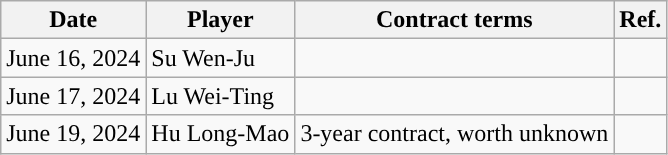<table class="wikitable">
<tr>
<th>Date</th>
<th>Player</th>
<th>Contract terms</th>
<th>Ref.</th>
</tr>
<tr>
<td>June 16, 2024</td>
<td>Su Wen-Ju</td>
<td></td>
<td></td>
</tr>
<tr>
<td>June 17, 2024</td>
<td>Lu Wei-Ting</td>
<td></td>
<td></td>
</tr>
<tr>
<td>June 19, 2024</td>
<td>Hu Long-Mao</td>
<td>3-year contract, worth unknown</td>
<td></td>
</tr>
</table>
